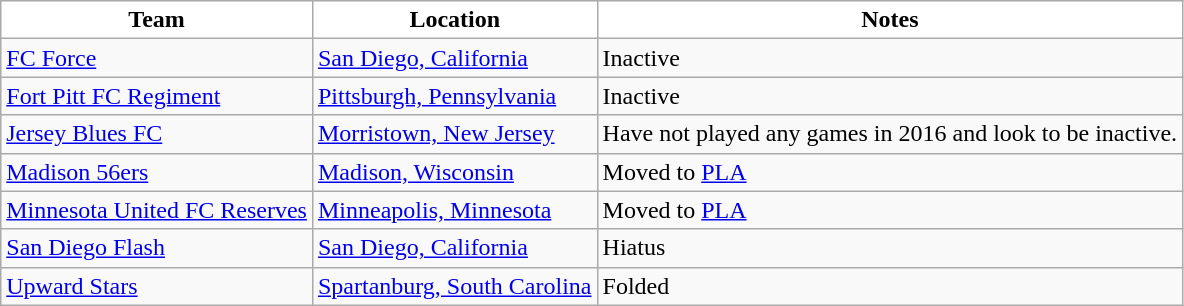<table class="wikitable">
<tr>
<th style="background:white">Team</th>
<th style="background:white">Location</th>
<th style="background:white">Notes</th>
</tr>
<tr>
<td><a href='#'>FC Force</a></td>
<td><a href='#'>San Diego, California</a></td>
<td>Inactive</td>
</tr>
<tr>
<td><a href='#'>Fort Pitt FC Regiment</a></td>
<td><a href='#'>Pittsburgh, Pennsylvania</a></td>
<td>Inactive</td>
</tr>
<tr>
<td><a href='#'>Jersey Blues FC</a></td>
<td><a href='#'>Morristown, New Jersey</a></td>
<td>Have not played any games in 2016 and look to be inactive.</td>
</tr>
<tr>
<td><a href='#'>Madison 56ers</a></td>
<td><a href='#'>Madison, Wisconsin</a></td>
<td>Moved to <a href='#'>PLA</a></td>
</tr>
<tr>
<td><a href='#'>Minnesota United FC Reserves</a></td>
<td><a href='#'>Minneapolis, Minnesota</a></td>
<td>Moved to <a href='#'>PLA</a></td>
</tr>
<tr>
<td><a href='#'>San Diego Flash</a></td>
<td><a href='#'>San Diego, California</a></td>
<td>Hiatus</td>
</tr>
<tr>
<td><a href='#'>Upward Stars</a></td>
<td><a href='#'>Spartanburg, South Carolina</a></td>
<td>Folded</td>
</tr>
</table>
